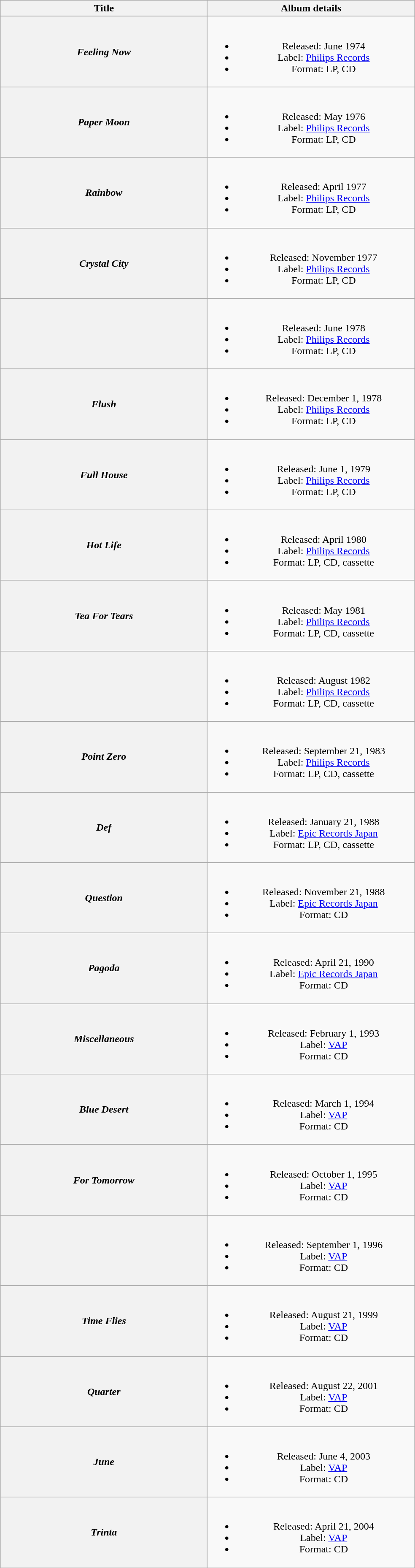<table class="wikitable plainrowheaders" style="text-align:center;">
<tr>
<th scope="col" rowspan="1" style="width:20em;">Title</th>
<th scope="col" rowspan="1" style="width:20em;">Album details</th>
</tr>
<tr>
</tr>
<tr>
<th scope=row><em>Feeling Now</em></th>
<td><br><ul><li>Released: June 1974</li><li>Label: <a href='#'>Philips Records</a></li><li>Format: LP, CD</li></ul></td>
</tr>
<tr>
<th scope=row><em>Paper Moon</em></th>
<td><br><ul><li>Released: May 1976</li><li>Label: <a href='#'>Philips Records</a></li><li>Format: LP, CD</li></ul></td>
</tr>
<tr>
<th scope=row><em>Rainbow</em></th>
<td><br><ul><li>Released: April 1977</li><li>Label: <a href='#'>Philips Records</a></li><li>Format: LP, CD</li></ul></td>
</tr>
<tr>
<th scope=row><em>Crystal City</em></th>
<td><br><ul><li>Released: November 1977</li><li>Label: <a href='#'>Philips Records</a></li><li>Format: LP, CD</li></ul></td>
</tr>
<tr>
<th scope=row></th>
<td><br><ul><li>Released: June 1978</li><li>Label: <a href='#'>Philips Records</a></li><li>Format: LP, CD</li></ul></td>
</tr>
<tr>
<th scope=row><em>Flush</em></th>
<td><br><ul><li>Released: December 1, 1978</li><li>Label: <a href='#'>Philips Records</a></li><li>Format: LP, CD</li></ul></td>
</tr>
<tr>
<th scope=row><em>Full House</em></th>
<td><br><ul><li>Released: June 1, 1979</li><li>Label: <a href='#'>Philips Records</a></li><li>Format: LP, CD</li></ul></td>
</tr>
<tr>
<th scope=row><em>Hot Life</em></th>
<td><br><ul><li>Released: April 1980</li><li>Label: <a href='#'>Philips Records</a></li><li>Format: LP, CD, cassette</li></ul></td>
</tr>
<tr>
<th scope=row><em>Tea For Tears</em></th>
<td><br><ul><li>Released: May 1981</li><li>Label: <a href='#'>Philips Records</a></li><li>Format: LP, CD, cassette</li></ul></td>
</tr>
<tr>
<th scope=row></th>
<td><br><ul><li>Released: August 1982</li><li>Label: <a href='#'>Philips Records</a></li><li>Format: LP, CD, cassette</li></ul></td>
</tr>
<tr>
<th scope=row><em>Point Zero</em></th>
<td><br><ul><li>Released: September 21, 1983</li><li>Label: <a href='#'>Philips Records</a></li><li>Format: LP, CD, cassette</li></ul></td>
</tr>
<tr>
<th scope=row><em>Def</em></th>
<td><br><ul><li>Released: January 21, 1988</li><li>Label: <a href='#'>Epic Records Japan</a></li><li>Format: LP, CD, cassette</li></ul></td>
</tr>
<tr>
<th scope=row><em>Question</em></th>
<td><br><ul><li>Released: November 21, 1988</li><li>Label: <a href='#'>Epic Records Japan</a></li><li>Format: CD</li></ul></td>
</tr>
<tr>
<th scope=row><em>Pagoda</em></th>
<td><br><ul><li>Released: April 21, 1990</li><li>Label: <a href='#'>Epic Records Japan</a></li><li>Format: CD</li></ul></td>
</tr>
<tr>
<th scope=row><em>Miscellaneous</em></th>
<td><br><ul><li>Released: February 1, 1993</li><li>Label: <a href='#'>VAP</a></li><li>Format: CD</li></ul></td>
</tr>
<tr>
<th scope=row><em>Blue Desert</em></th>
<td><br><ul><li>Released: March 1, 1994</li><li>Label: <a href='#'>VAP</a></li><li>Format: CD</li></ul></td>
</tr>
<tr>
<th scope=row><em>For Tomorrow</em></th>
<td><br><ul><li>Released: October 1, 1995</li><li>Label: <a href='#'>VAP</a></li><li>Format: CD</li></ul></td>
</tr>
<tr>
<th scope=row></th>
<td><br><ul><li>Released: September 1, 1996</li><li>Label: <a href='#'>VAP</a></li><li>Format: CD</li></ul></td>
</tr>
<tr>
<th scope=row><em>Time Flies</em></th>
<td><br><ul><li>Released: August 21, 1999</li><li>Label: <a href='#'>VAP</a></li><li>Format: CD</li></ul></td>
</tr>
<tr>
<th scope=row><em>Quarter</em></th>
<td><br><ul><li>Released: August 22, 2001</li><li>Label: <a href='#'>VAP</a></li><li>Format: CD</li></ul></td>
</tr>
<tr>
<th scope=row><em>June</em></th>
<td><br><ul><li>Released: June 4, 2003</li><li>Label: <a href='#'>VAP</a></li><li>Format: CD</li></ul></td>
</tr>
<tr>
<th scope=row><em>Trinta</em></th>
<td><br><ul><li>Released: April 21, 2004</li><li>Label: <a href='#'>VAP</a></li><li>Format: CD</li></ul></td>
</tr>
<tr>
</tr>
</table>
